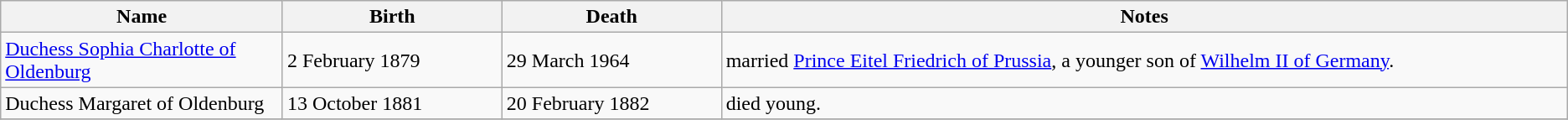<table class="wikitable sortable">
<tr>
<th width="18%">Name</th>
<th width="14%">Birth</th>
<th width="14%">Death</th>
<th width="62%">Notes</th>
</tr>
<tr>
<td><a href='#'>Duchess Sophia Charlotte of Oldenburg</a></td>
<td>2 February 1879</td>
<td>29 March 1964</td>
<td>married <a href='#'>Prince Eitel Friedrich of Prussia</a>, a younger son of <a href='#'>Wilhelm II of Germany</a>.</td>
</tr>
<tr>
<td>Duchess Margaret of Oldenburg</td>
<td>13 October 1881</td>
<td>20 February 1882</td>
<td>died young.</td>
</tr>
<tr>
</tr>
</table>
